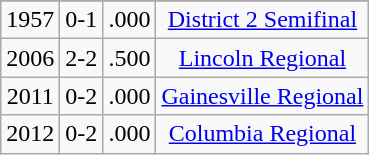<table class="wikitable" style="text-align:center">
<tr>
</tr>
<tr>
<td>1957</td>
<td>0-1</td>
<td>.000</td>
<td><a href='#'>District 2 Semifinal</a></td>
</tr>
<tr>
<td>2006</td>
<td>2-2</td>
<td>.500</td>
<td><a href='#'>Lincoln Regional</a></td>
</tr>
<tr>
<td>2011</td>
<td>0-2</td>
<td>.000</td>
<td><a href='#'>Gainesville Regional</a></td>
</tr>
<tr>
<td>2012</td>
<td>0-2</td>
<td>.000</td>
<td><a href='#'>Columbia Regional</a></td>
</tr>
</table>
